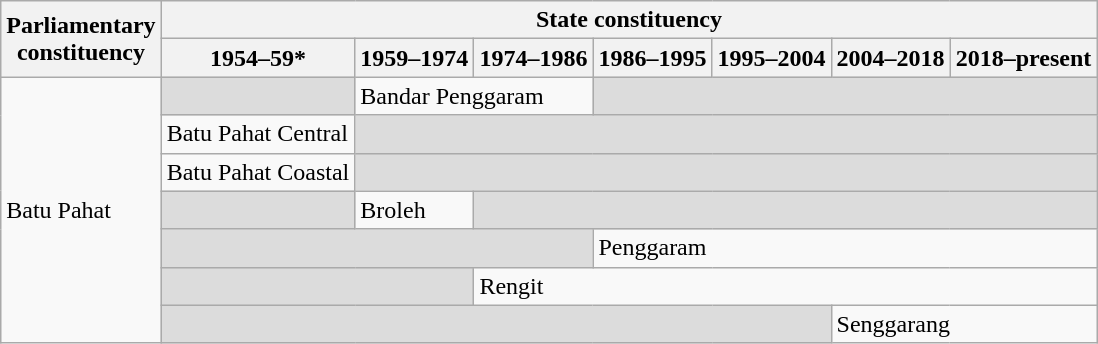<table class="wikitable">
<tr>
<th rowspan="2">Parliamentary<br>constituency</th>
<th colspan="7">State constituency</th>
</tr>
<tr>
<th>1954–59*</th>
<th>1959–1974</th>
<th>1974–1986</th>
<th>1986–1995</th>
<th>1995–2004</th>
<th>2004–2018</th>
<th>2018–present</th>
</tr>
<tr>
<td rowspan="7">Batu Pahat</td>
<td bgcolor="dcdcdc"></td>
<td colspan="2">Bandar Penggaram</td>
<td colspan="4" bgcolor="dcdcdc"></td>
</tr>
<tr>
<td>Batu Pahat Central</td>
<td colspan="6" bgcolor="dcdcdc"></td>
</tr>
<tr>
<td>Batu Pahat Coastal</td>
<td colspan="6" bgcolor="dcdcdc"></td>
</tr>
<tr>
<td bgcolor="dcdcdc"></td>
<td>Broleh</td>
<td colspan="5" bgcolor="dcdcdc"></td>
</tr>
<tr>
<td colspan="3" bgcolor="dcdcdc"></td>
<td colspan="4">Penggaram</td>
</tr>
<tr>
<td colspan="2" bgcolor="dcdcdc"></td>
<td colspan="5">Rengit</td>
</tr>
<tr>
<td colspan="5" bgcolor="dcdcdc"></td>
<td colspan="2">Senggarang</td>
</tr>
</table>
